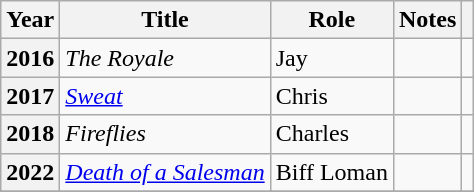<table class="wikitable sortable plainrowheaders">
<tr>
<th scope="col">Year</th>
<th scope="col">Title</th>
<th scope="col">Role</th>
<th scope="col" class="unsortable">Notes</th>
<th scope="col" class="unsortable"></th>
</tr>
<tr>
<th scope="row">2016</th>
<td scope="row"><em>The Royale</em></td>
<td scope="row">Jay</td>
<td></td>
<td></td>
</tr>
<tr>
<th scope="row">2017</th>
<td scope="row"><em><a href='#'>Sweat</a></em></td>
<td scope="row">Chris</td>
<td></td>
<td></td>
</tr>
<tr>
<th scope="row">2018</th>
<td scope="row"><em>Fireflies</em></td>
<td scope="row">Charles</td>
<td></td>
<td></td>
</tr>
<tr>
<th scope="row">2022</th>
<td scope="row"><em><a href='#'>Death of a Salesman</a></em></td>
<td scope="row">Biff Loman</td>
<td></td>
<td></td>
</tr>
<tr>
</tr>
</table>
